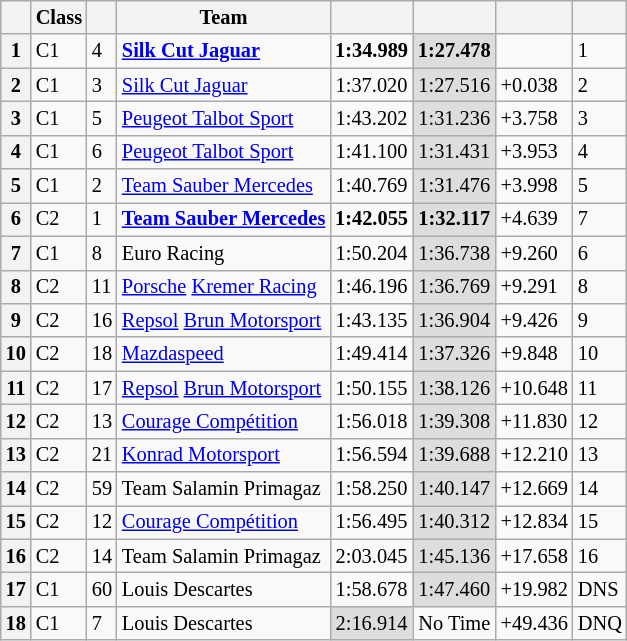<table class="wikitable sortable" style="font-size: 85%;">
<tr>
<th scope=col></th>
<th scope=col>Class</th>
<th scope=col></th>
<th scope=col>Team</th>
<th scope=col></th>
<th></th>
<th scope=col></th>
<th scope=col></th>
</tr>
<tr>
<th>1</th>
<td>C1</td>
<td>4</td>
<td><strong> <a href='#'>Silk Cut Jaguar</a></strong></td>
<td align="center"><strong>1:34.989</strong></td>
<td align="center" style="background:#ddd;"><strong>1:27.478</strong></td>
<td></td>
<td>1</td>
</tr>
<tr>
<th>2</th>
<td>C1</td>
<td>3</td>
<td> <a href='#'>Silk Cut Jaguar</a></td>
<td align="center">1:37.020</td>
<td align="center" style="background:#ddd;">1:27.516</td>
<td>+0.038</td>
<td>2</td>
</tr>
<tr>
<th>3</th>
<td>C1</td>
<td>5</td>
<td> <a href='#'>Peugeot Talbot Sport</a></td>
<td align="center">1:43.202</td>
<td align="center" style="background:#ddd;">1:31.236</td>
<td>+3.758</td>
<td>3</td>
</tr>
<tr>
<th>4</th>
<td>C1</td>
<td>6</td>
<td> <a href='#'>Peugeot Talbot Sport</a></td>
<td align="center">1:41.100</td>
<td align="center" style="background:#ddd;">1:31.431</td>
<td>+3.953</td>
<td>4</td>
</tr>
<tr>
<th>5</th>
<td>C1</td>
<td>2</td>
<td> <a href='#'>Team Sauber Mercedes</a></td>
<td align="center">1:40.769</td>
<td align="center" style="background:#ddd;">1:31.476</td>
<td>+3.998</td>
<td>5</td>
</tr>
<tr>
<th>6</th>
<td>C2</td>
<td>1</td>
<td><strong> <a href='#'>Team Sauber Mercedes</a></strong></td>
<td align="center"><strong>1:42.055</strong></td>
<td align="center" style="background:#ddd;"><strong>1:32.117</strong></td>
<td>+4.639</td>
<td>7</td>
</tr>
<tr>
<th>7</th>
<td>C1</td>
<td>8</td>
<td> Euro Racing</td>
<td align="center">1:50.204</td>
<td align="center" style="background:#ddd;">1:36.738</td>
<td>+9.260</td>
<td>6</td>
</tr>
<tr>
<th>8</th>
<td>C2</td>
<td>11</td>
<td> <a href='#'>Porsche</a> <a href='#'>Kremer Racing</a></td>
<td align="center">1:46.196</td>
<td align="center" style="background:#ddd;">1:36.769</td>
<td>+9.291</td>
<td>8</td>
</tr>
<tr>
<th>9</th>
<td>C2</td>
<td>16</td>
<td> <a href='#'>Repsol</a> <a href='#'>Brun Motorsport</a></td>
<td align="center">1:43.135</td>
<td align="center" style="background:#ddd;">1:36.904</td>
<td>+9.426</td>
<td>9</td>
</tr>
<tr>
<th>10</th>
<td>C2</td>
<td>18</td>
<td> <a href='#'>Mazdaspeed</a></td>
<td align="center">1:49.414</td>
<td align="center" style="background:#ddd;">1:37.326</td>
<td>+9.848</td>
<td>10</td>
</tr>
<tr>
<th>11</th>
<td>C2</td>
<td>17</td>
<td> <a href='#'>Repsol</a> <a href='#'>Brun Motorsport</a></td>
<td align="center">1:50.155</td>
<td align="center" style="background:#ddd;">1:38.126</td>
<td>+10.648</td>
<td>11</td>
</tr>
<tr>
<th>12</th>
<td>C2</td>
<td>13</td>
<td> <a href='#'>Courage Compétition</a></td>
<td align="center">1:56.018</td>
<td align="center" style="background:#ddd;">1:39.308</td>
<td>+11.830</td>
<td>12</td>
</tr>
<tr>
<th>13</th>
<td>C2</td>
<td>21</td>
<td> <a href='#'>Konrad Motorsport</a></td>
<td align="center">1:56.594</td>
<td align="center" style="background:#ddd;">1:39.688</td>
<td>+12.210</td>
<td>13</td>
</tr>
<tr>
<th>14</th>
<td>C2</td>
<td>59</td>
<td> Team Salamin Primagaz</td>
<td align="center">1:58.250</td>
<td align="center" style="background:#ddd;">1:40.147</td>
<td>+12.669</td>
<td>14</td>
</tr>
<tr>
<th>15</th>
<td>C2</td>
<td>12</td>
<td> <a href='#'>Courage Compétition</a></td>
<td align="center">1:56.495</td>
<td align="center" style="background:#ddd;">1:40.312</td>
<td>+12.834</td>
<td>15</td>
</tr>
<tr>
<th>16</th>
<td>C2</td>
<td>14</td>
<td> Team Salamin Primagaz</td>
<td align="center">2:03.045</td>
<td align="center" style="background:#ddd;">1:45.136</td>
<td>+17.658</td>
<td>16</td>
</tr>
<tr>
<th>17</th>
<td>C1</td>
<td>60</td>
<td> Louis Descartes</td>
<td align="center">1:58.678</td>
<td align="center" style="background:#ddd;">1:47.460</td>
<td>+19.982</td>
<td>DNS</td>
</tr>
<tr>
<th>18</th>
<td>C1</td>
<td>7</td>
<td> Louis Descartes</td>
<td align="center" style="background:#ddd;">2:16.914</td>
<td align="center">No Time</td>
<td>+49.436</td>
<td>DNQ</td>
</tr>
</table>
